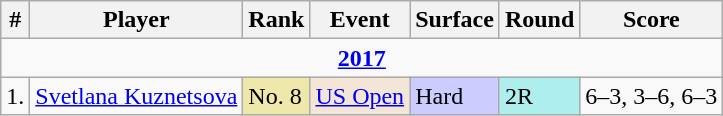<table class="wikitable sortable">
<tr>
<th>#</th>
<th>Player</th>
<th>Rank</th>
<th>Event</th>
<th>Surface</th>
<th>Round</th>
<th>Score</th>
</tr>
<tr>
<td colspan=7 style=text-align:center><strong><a href='#'>2017</a></strong></td>
</tr>
<tr>
<td>1.</td>
<td> <a href='#'>Svetlana Kuznetsova</a></td>
<td bgcolor=EEE8AA>No. 8</td>
<td bgcolor=f3e6d7><a href='#'>US Open</a></td>
<td bgcolor=CCCCFF>Hard</td>
<td bgcolor=AFEEEE>2R</td>
<td>6–3, 3–6, 6–3</td>
</tr>
</table>
